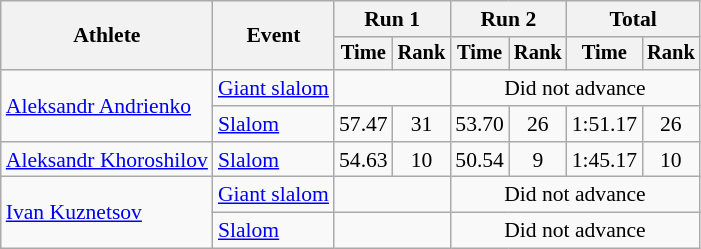<table class=wikitable style="text-align:center; font-size:90%">
<tr>
<th rowspan=2>Athlete</th>
<th rowspan=2>Event</th>
<th colspan=2>Run 1</th>
<th colspan=2>Run 2</th>
<th colspan=2>Total</th>
</tr>
<tr style="font-size:95%">
<th>Time</th>
<th>Rank</th>
<th>Time</th>
<th>Rank</th>
<th>Time</th>
<th>Rank</th>
</tr>
<tr>
<td rowspan=2 align=left><a href='#'>Aleksandr Andrienko</a></td>
<td align=left><a href='#'>Giant slalom</a></td>
<td colspan=2></td>
<td colspan=4>Did not advance</td>
</tr>
<tr>
<td align=left><a href='#'>Slalom</a></td>
<td>57.47</td>
<td>31</td>
<td>53.70</td>
<td>26</td>
<td>1:51.17</td>
<td>26</td>
</tr>
<tr>
<td align=left><a href='#'>Aleksandr Khoroshilov</a></td>
<td align=left><a href='#'>Slalom</a></td>
<td>54.63</td>
<td>10</td>
<td>50.54</td>
<td>9</td>
<td>1:45.17</td>
<td>10</td>
</tr>
<tr>
<td rowspan=2 align=left><a href='#'>Ivan Kuznetsov</a></td>
<td align=left><a href='#'>Giant slalom</a></td>
<td colspan=2></td>
<td colspan=4>Did not advance</td>
</tr>
<tr>
<td align=left><a href='#'>Slalom</a></td>
<td colspan=2></td>
<td colspan=4>Did not advance</td>
</tr>
</table>
